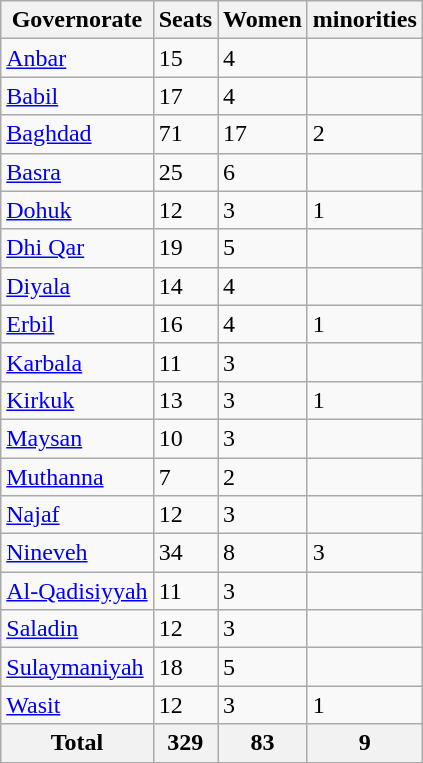<table class="wikitable sortable">
<tr>
<th>Governorate</th>
<th>Seats</th>
<th>Women</th>
<th>minorities</th>
</tr>
<tr>
<td><a href='#'>Anbar</a></td>
<td>15</td>
<td>4</td>
<td></td>
</tr>
<tr>
<td><a href='#'>Babil</a></td>
<td>17</td>
<td>4</td>
<td></td>
</tr>
<tr>
<td><a href='#'>Baghdad</a></td>
<td>71</td>
<td>17</td>
<td>2</td>
</tr>
<tr>
<td><a href='#'>Basra</a></td>
<td>25</td>
<td>6</td>
<td></td>
</tr>
<tr>
<td><a href='#'>Dohuk</a></td>
<td>12</td>
<td>3</td>
<td>1</td>
</tr>
<tr>
<td><a href='#'>Dhi Qar</a></td>
<td>19</td>
<td>5</td>
<td></td>
</tr>
<tr>
<td><a href='#'>Diyala</a></td>
<td>14</td>
<td>4</td>
<td></td>
</tr>
<tr>
<td><a href='#'>Erbil</a></td>
<td>16</td>
<td>4</td>
<td>1</td>
</tr>
<tr>
<td><a href='#'>Karbala</a></td>
<td>11</td>
<td>3</td>
<td></td>
</tr>
<tr>
<td><a href='#'>Kirkuk</a></td>
<td>13</td>
<td>3</td>
<td>1</td>
</tr>
<tr>
<td><a href='#'>Maysan</a></td>
<td>10</td>
<td>3</td>
<td></td>
</tr>
<tr>
<td><a href='#'>Muthanna</a></td>
<td>7</td>
<td>2</td>
<td></td>
</tr>
<tr>
<td><a href='#'>Najaf</a></td>
<td>12</td>
<td>3</td>
<td></td>
</tr>
<tr>
<td><a href='#'>Nineveh</a></td>
<td>34</td>
<td>8</td>
<td>3</td>
</tr>
<tr>
<td><a href='#'>Al-Qadisiyyah</a></td>
<td>11</td>
<td>3</td>
<td></td>
</tr>
<tr>
<td><a href='#'>Saladin</a></td>
<td>12</td>
<td>3</td>
<td></td>
</tr>
<tr>
<td><a href='#'>Sulaymaniyah</a></td>
<td>18</td>
<td>5</td>
<td></td>
</tr>
<tr>
<td><a href='#'>Wasit</a></td>
<td>12</td>
<td>3</td>
<td>1</td>
</tr>
<tr>
<th>Total</th>
<th>329</th>
<th>83</th>
<th>9</th>
</tr>
</table>
